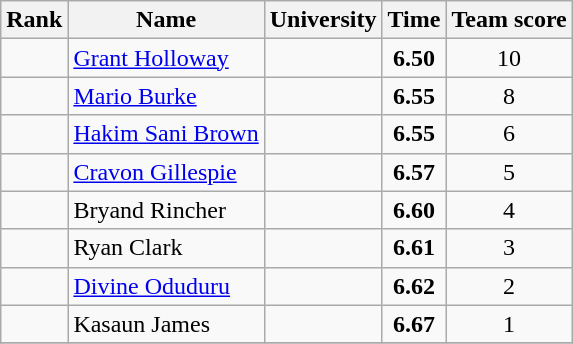<table class="wikitable sortable" style="text-align:center">
<tr>
<th>Rank</th>
<th>Name</th>
<th>University</th>
<th>Time</th>
<th>Team score</th>
</tr>
<tr>
<td></td>
<td align=left><a href='#'>Grant Holloway</a></td>
<td></td>
<td><strong>6.50</strong></td>
<td>10</td>
</tr>
<tr>
<td></td>
<td align=left><a href='#'>Mario Burke</a> </td>
<td></td>
<td><strong>6.55</strong></td>
<td>8</td>
</tr>
<tr>
<td></td>
<td align=left><a href='#'>Hakim Sani Brown</a> </td>
<td></td>
<td><strong>6.55</strong></td>
<td>6</td>
</tr>
<tr>
<td></td>
<td align=left><a href='#'>Cravon Gillespie</a></td>
<td></td>
<td><strong>6.57</strong></td>
<td>5</td>
</tr>
<tr>
<td></td>
<td align=left>Bryand Rincher</td>
<td></td>
<td><strong>6.60</strong></td>
<td>4</td>
</tr>
<tr>
<td></td>
<td align=left>Ryan Clark</td>
<td></td>
<td><strong>6.61</strong></td>
<td>3</td>
</tr>
<tr>
<td></td>
<td align=left><a href='#'>Divine Oduduru</a> </td>
<td></td>
<td><strong>6.62</strong></td>
<td>2</td>
</tr>
<tr>
<td></td>
<td align=left>Kasaun James</td>
<td></td>
<td><strong>6.67</strong></td>
<td>1</td>
</tr>
<tr>
</tr>
</table>
